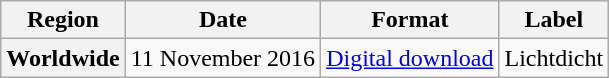<table class="wikitable plainrowheaders">
<tr>
<th scope="col">Region</th>
<th scope="col">Date</th>
<th scope="col">Format</th>
<th scope="col">Label</th>
</tr>
<tr>
<th scope="row">Worldwide</th>
<td>11 November 2016</td>
<td><a href='#'>Digital download</a></td>
<td>Lichtdicht</td>
</tr>
</table>
